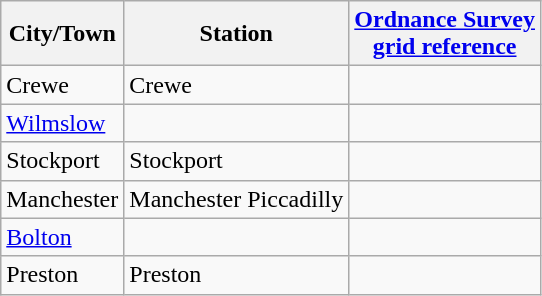<table class="wikitable">
<tr>
<th>City/Town</th>
<th>Station</th>
<th><a href='#'>Ordnance Survey</a><br><a href='#'>grid reference</a></th>
</tr>
<tr>
<td>Crewe</td>
<td>Crewe</td>
<td></td>
</tr>
<tr>
<td><a href='#'>Wilmslow</a></td>
<td></td>
<td></td>
</tr>
<tr>
<td>Stockport</td>
<td>Stockport</td>
<td></td>
</tr>
<tr>
<td>Manchester</td>
<td>Manchester Piccadilly</td>
<td></td>
</tr>
<tr>
<td><a href='#'>Bolton</a></td>
<td></td>
<td></td>
</tr>
<tr>
<td>Preston</td>
<td>Preston</td>
<td></td>
</tr>
</table>
